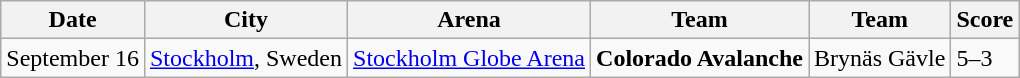<table class="wikitable">
<tr>
<th>Date</th>
<th>City</th>
<th>Arena</th>
<th>Team</th>
<th>Team</th>
<th>Score</th>
</tr>
<tr>
<td>September 16</td>
<td><a href='#'>Stockholm</a>, Sweden</td>
<td><a href='#'>Stockholm Globe Arena</a></td>
<td><strong>Colorado Avalanche</strong></td>
<td>Brynäs Gävle</td>
<td>5–3</td>
</tr>
</table>
